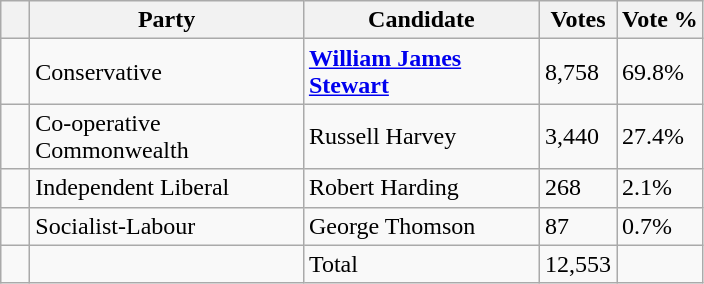<table class="wikitable">
<tr>
<th></th>
<th scope="col" width="175">Party</th>
<th scope="col" width="150">Candidate</th>
<th>Votes</th>
<th>Vote %</th>
</tr>
<tr>
<td>   </td>
<td>Conservative</td>
<td><strong><a href='#'>William James Stewart</a></strong></td>
<td>8,758</td>
<td>69.8%</td>
</tr>
<tr>
<td>   </td>
<td>Co-operative Commonwealth</td>
<td>Russell Harvey</td>
<td>3,440</td>
<td>27.4%</td>
</tr>
<tr |>
<td>   </td>
<td>Independent Liberal </td>
<td>Robert Harding</td>
<td>268</td>
<td>2.1%</td>
</tr>
<tr |>
<td>   </td>
<td>Socialist-Labour</td>
<td>George Thomson</td>
<td>87</td>
<td>0.7%</td>
</tr>
<tr |>
<td></td>
<td></td>
<td>Total</td>
<td>12,553</td>
<td></td>
</tr>
</table>
